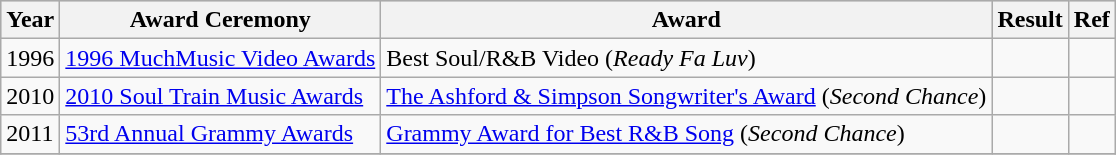<table class="wikitable">
<tr style="background:#ccc; text-align:center;">
<th scope="col">Year</th>
<th scope="col">Award Ceremony</th>
<th scope="col">Award</th>
<th scope="col">Result</th>
<th>Ref</th>
</tr>
<tr>
<td>1996</td>
<td><a href='#'>1996 MuchMusic Video Awards</a></td>
<td>Best Soul/R&B Video (<em>Ready Fa Luv</em>)</td>
<td></td>
<td></td>
</tr>
<tr>
<td>2010</td>
<td><a href='#'>2010 Soul Train Music Awards</a></td>
<td><a href='#'>The Ashford & Simpson Songwriter's Award</a> (<em>Second Chance</em>)</td>
<td></td>
<td></td>
</tr>
<tr>
<td>2011</td>
<td><a href='#'>53rd Annual Grammy Awards</a></td>
<td><a href='#'>Grammy Award for Best R&B Song</a> (<em>Second Chance</em>)</td>
<td></td>
<td></td>
</tr>
<tr>
</tr>
</table>
